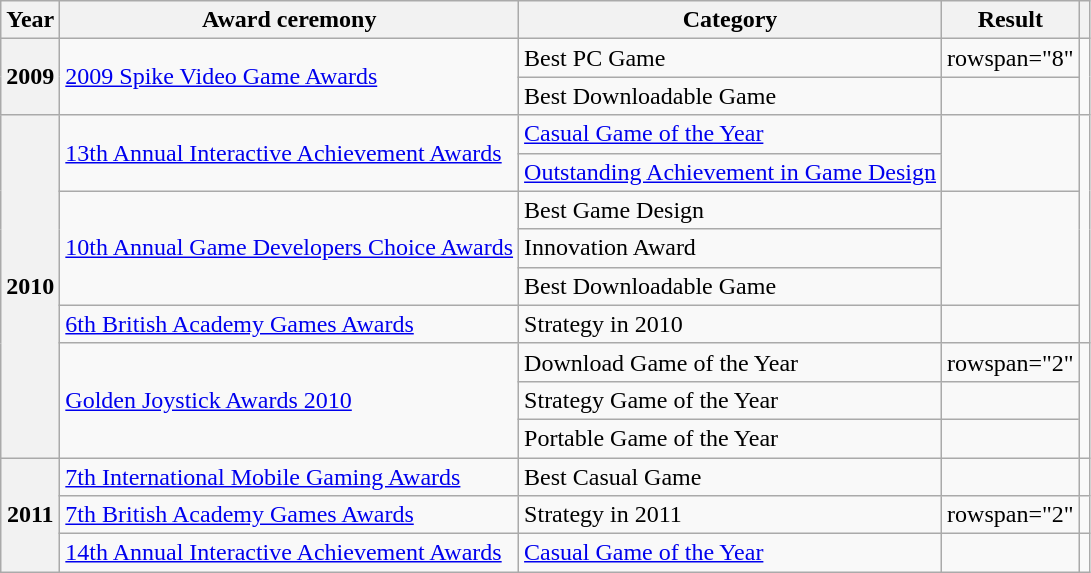<table class="wikitable plainrowheaders sortable" width="auto">
<tr>
<th scope="col">Year</th>
<th scope="col">Award ceremony</th>
<th scope="col">Category</th>
<th scope="col">Result</th>
<th scope="col" class="unsortable"></th>
</tr>
<tr>
<th scope="row" rowspan="2">2009</th>
<td rowspan="2"><a href='#'>2009 Spike Video Game Awards</a></td>
<td>Best PC Game</td>
<td>rowspan="8" </td>
<td rowspan="2"></td>
</tr>
<tr>
<td>Best Downloadable Game</td>
</tr>
<tr>
<th scope="row" rowspan="9">2010</th>
<td rowspan="2"><a href='#'>13th Annual Interactive Achievement Awards</a></td>
<td><a href='#'>Casual Game of the Year</a></td>
<td rowspan="2"></td>
</tr>
<tr>
<td><a href='#'>Outstanding Achievement in Game Design</a></td>
</tr>
<tr>
<td rowspan="3"><a href='#'>10th Annual Game Developers Choice Awards</a></td>
<td>Best Game Design</td>
<td rowspan="3"></td>
</tr>
<tr>
<td>Innovation Award</td>
</tr>
<tr>
<td>Best Downloadable Game</td>
</tr>
<tr>
<td><a href='#'>6th British Academy Games Awards</a></td>
<td>Strategy in 2010</td>
<td></td>
</tr>
<tr>
<td rowspan="3"><a href='#'>Golden Joystick Awards 2010</a></td>
<td>Download Game of the Year</td>
<td>rowspan="2" </td>
<td rowspan="3"></td>
</tr>
<tr>
<td>Strategy Game of the Year</td>
</tr>
<tr>
<td>Portable Game of the Year</td>
<td></td>
</tr>
<tr>
<th scope="row" rowspan="3">2011</th>
<td><a href='#'>7th International Mobile Gaming Awards</a></td>
<td>Best Casual Game</td>
<td></td>
<td></td>
</tr>
<tr>
<td><a href='#'>7th British Academy Games Awards</a></td>
<td>Strategy in 2011</td>
<td>rowspan="2" </td>
<td></td>
</tr>
<tr>
<td><a href='#'>14th Annual Interactive Achievement Awards</a></td>
<td><a href='#'>Casual Game of the Year</a></td>
<td></td>
</tr>
</table>
